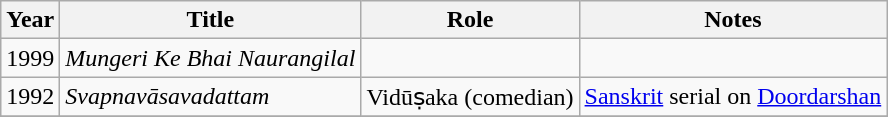<table class="wikitable">
<tr>
<th>Year</th>
<th>Title</th>
<th>Role</th>
<th>Notes</th>
</tr>
<tr>
<td>1999</td>
<td><em>Mungeri Ke Bhai Naurangilal</em></td>
<td></td>
<td></td>
</tr>
<tr>
<td>1992</td>
<td><em>Svapnavāsavadattam</em></td>
<td>Vidūṣaka (comedian)</td>
<td><a href='#'>Sanskrit</a> serial on <a href='#'>Doordarshan</a></td>
</tr>
<tr>
</tr>
</table>
